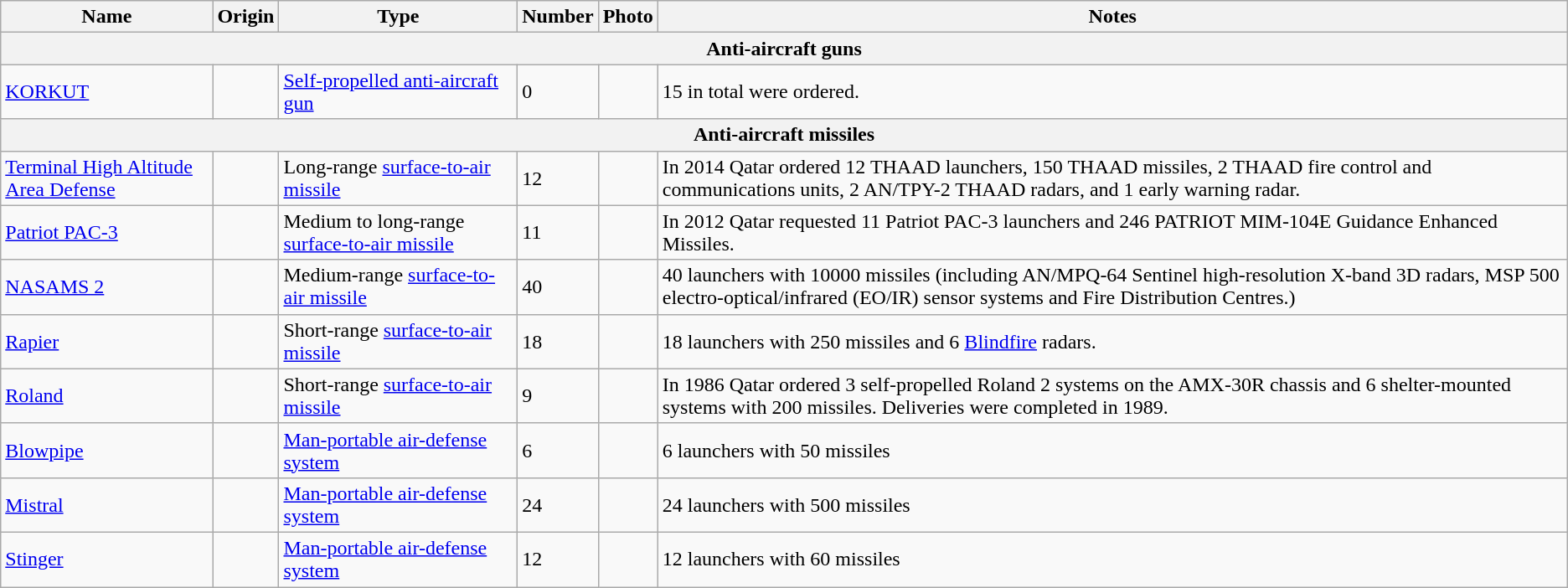<table class="wikitable">
<tr>
<th>Name</th>
<th>Origin</th>
<th>Type</th>
<th>Number</th>
<th>Photo</th>
<th>Notes</th>
</tr>
<tr>
<th colspan="7">Anti-aircraft guns</th>
</tr>
<tr>
<td><a href='#'>KORKUT</a></td>
<td></td>
<td><a href='#'>Self-propelled anti-aircraft gun</a></td>
<td>0</td>
<td></td>
<td>15 in total were ordered.</td>
</tr>
<tr>
<th colspan="7">Anti-aircraft missiles</th>
</tr>
<tr>
<td><a href='#'>Terminal High Altitude Area Defense</a></td>
<td></td>
<td>Long-range <a href='#'>surface-to-air missile</a></td>
<td>12</td>
<td></td>
<td>In 2014 Qatar ordered 12 THAAD launchers, 150 THAAD missiles, 2 THAAD fire control and communications units, 2 AN/TPY-2 THAAD radars, and 1 early warning radar.</td>
</tr>
<tr>
<td><a href='#'>Patriot PAC-3</a></td>
<td></td>
<td>Medium to long-range <a href='#'>surface-to-air missile</a></td>
<td>11</td>
<td></td>
<td>In 2012 Qatar requested 11 Patriot PAC-3 launchers and 246 PATRIOT MIM-104E Guidance Enhanced Missiles.</td>
</tr>
<tr>
<td><a href='#'>NASAMS 2</a></td>
<td><br></td>
<td>Medium-range <a href='#'>surface-to-air missile</a></td>
<td>40</td>
<td></td>
<td>40 launchers with 10000 missiles (including AN/MPQ-64 Sentinel high-resolution X-band 3D radars, MSP 500 electro-optical/infrared (EO/IR) sensor systems and Fire Distribution Centres.)</td>
</tr>
<tr>
<td><a href='#'>Rapier</a></td>
<td></td>
<td>Short-range <a href='#'>surface-to-air missile</a></td>
<td>18</td>
<td></td>
<td>18 launchers with 250 missiles and 6 <a href='#'>Blindfire</a> radars.</td>
</tr>
<tr>
<td><a href='#'>Roland</a></td>
<td><br></td>
<td>Short-range <a href='#'>surface-to-air missile</a></td>
<td>9</td>
<td></td>
<td>In 1986 Qatar ordered 3 self-propelled Roland 2 systems on the AMX-30R chassis and 6 shelter-mounted systems with 200 missiles. Deliveries were completed in 1989.</td>
</tr>
<tr>
<td><a href='#'>Blowpipe</a></td>
<td></td>
<td><a href='#'>Man-portable air-defense system</a></td>
<td>6</td>
<td></td>
<td>6 launchers with 50 missiles</td>
</tr>
<tr>
<td><a href='#'>Mistral</a></td>
<td></td>
<td><a href='#'>Man-portable air-defense system</a></td>
<td>24</td>
<td></td>
<td>24 launchers with 500 missiles</td>
</tr>
<tr>
<td><a href='#'>Stinger</a></td>
<td></td>
<td><a href='#'>Man-portable air-defense system</a></td>
<td>12</td>
<td></td>
<td>12 launchers with 60 missiles</td>
</tr>
</table>
